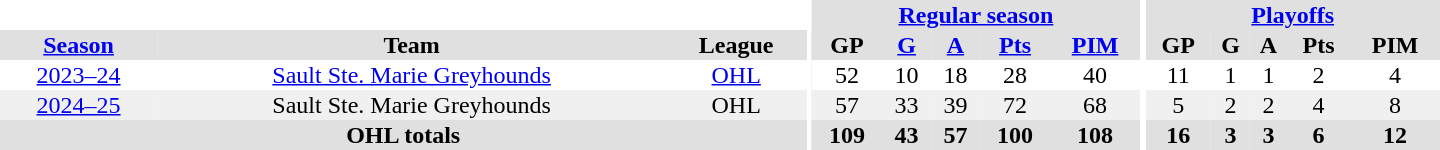<table border="0" cellpadding="1" cellspacing="0" style="text-align:center; width:60em;">
<tr bgcolor="#e0e0e0">
<th colspan="3" bgcolor="#ffffff"></th>
<th rowspan="99" bgcolor="#ffffff"></th>
<th colspan="5"><a href='#'>Regular season</a></th>
<th rowspan="99" bgcolor="#ffffff"></th>
<th colspan="5"><a href='#'>Playoffs</a></th>
</tr>
<tr bgcolor="#e0e0e0">
<th><a href='#'>Season</a></th>
<th>Team</th>
<th>League</th>
<th>GP</th>
<th><a href='#'>G</a></th>
<th><a href='#'>A</a></th>
<th><a href='#'>Pts</a></th>
<th><a href='#'>PIM</a></th>
<th>GP</th>
<th>G</th>
<th>A</th>
<th>Pts</th>
<th>PIM</th>
</tr>
<tr>
<td><a href='#'>2023–24</a></td>
<td><a href='#'>Sault Ste. Marie Greyhounds</a></td>
<td><a href='#'>OHL</a></td>
<td>52</td>
<td>10</td>
<td>18</td>
<td>28</td>
<td>40</td>
<td>11</td>
<td>1</td>
<td>1</td>
<td>2</td>
<td>4</td>
</tr>
<tr bgcolor="#f0f0f0">
<td><a href='#'>2024–25</a></td>
<td>Sault Ste. Marie Greyhounds</td>
<td>OHL</td>
<td>57</td>
<td>33</td>
<td>39</td>
<td>72</td>
<td>68</td>
<td>5</td>
<td>2</td>
<td>2</td>
<td>4</td>
<td>8</td>
</tr>
<tr bgcolor="#e0e0e0">
<th colspan="3">OHL totals</th>
<th>109</th>
<th>43</th>
<th>57</th>
<th>100</th>
<th>108</th>
<th>16</th>
<th>3</th>
<th>3</th>
<th>6</th>
<th>12</th>
</tr>
</table>
